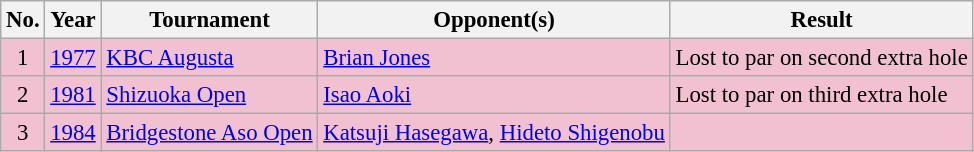<table class="wikitable" style="font-size:95%;">
<tr>
<th>No.</th>
<th>Year</th>
<th>Tournament</th>
<th>Opponent(s)</th>
<th>Result</th>
</tr>
<tr style="background:#F2C1D1;">
<td align=center>1</td>
<td><a href='#'>1977</a></td>
<td><a href='#'>KBC Augusta</a></td>
<td> <a href='#'>Brian Jones</a></td>
<td>Lost to par on second extra hole</td>
</tr>
<tr style="background:#F2C1D1;">
<td align=center>2</td>
<td><a href='#'>1981</a></td>
<td><a href='#'>Shizuoka Open</a></td>
<td> <a href='#'>Isao Aoki</a></td>
<td>Lost to par on third extra hole</td>
</tr>
<tr style="background:#F2C1D1;">
<td align=center>3</td>
<td><a href='#'>1984</a></td>
<td><a href='#'>Bridgestone Aso Open</a></td>
<td> <a href='#'>Katsuji Hasegawa</a>,  <a href='#'>Hideto Shigenobu</a></td>
<td></td>
</tr>
</table>
